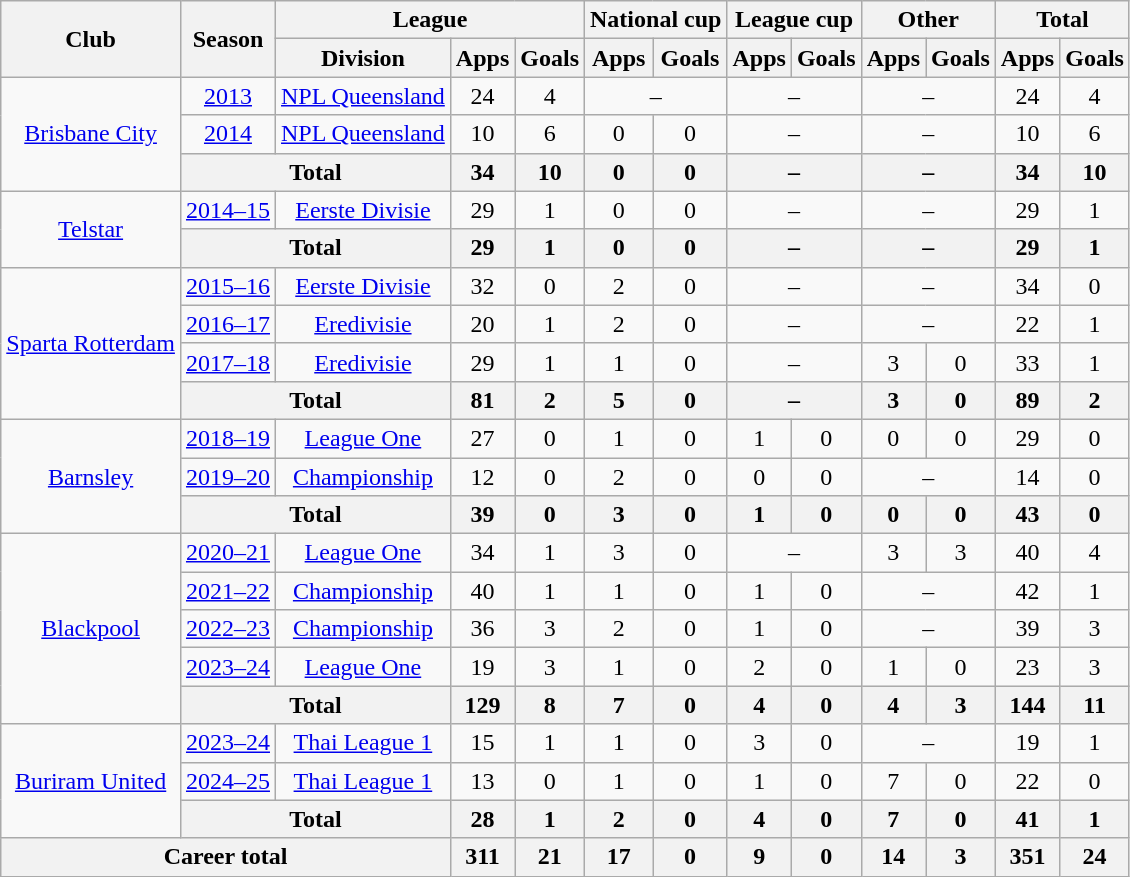<table class="wikitable" border="1" style="text-align: center;">
<tr>
<th rowspan="2">Club</th>
<th rowspan="2">Season</th>
<th colspan="3">League</th>
<th colspan="2">National cup</th>
<th colspan="2">League cup</th>
<th colspan="2">Other</th>
<th colspan="3">Total</th>
</tr>
<tr>
<th>Division</th>
<th>Apps</th>
<th>Goals</th>
<th>Apps</th>
<th>Goals</th>
<th>Apps</th>
<th>Goals</th>
<th>Apps</th>
<th>Goals</th>
<th>Apps</th>
<th>Goals</th>
</tr>
<tr>
<td rowspan=3><a href='#'>Brisbane City</a></td>
<td><a href='#'>2013</a></td>
<td><a href='#'>NPL Queensland</a></td>
<td>24</td>
<td>4</td>
<td colspan="2">–</td>
<td colspan="2">–</td>
<td colspan="2">–</td>
<td>24</td>
<td>4</td>
</tr>
<tr>
<td><a href='#'>2014</a></td>
<td><a href='#'>NPL Queensland</a></td>
<td>10</td>
<td>6</td>
<td>0</td>
<td>0</td>
<td colspan="2">–</td>
<td colspan="2">–</td>
<td>10</td>
<td>6</td>
</tr>
<tr>
<th colspan=2>Total</th>
<th>34</th>
<th>10</th>
<th>0</th>
<th>0</th>
<th colspan="2">–</th>
<th colspan="2">–</th>
<th>34</th>
<th>10</th>
</tr>
<tr>
<td rowspan=2><a href='#'>Telstar</a></td>
<td><a href='#'>2014–15</a></td>
<td><a href='#'>Eerste Divisie</a></td>
<td>29</td>
<td>1</td>
<td>0</td>
<td>0</td>
<td colspan="2">–</td>
<td colspan="2">–</td>
<td>29</td>
<td>1</td>
</tr>
<tr>
<th colspan=2>Total</th>
<th>29</th>
<th>1</th>
<th>0</th>
<th>0</th>
<th colspan="2">–</th>
<th colspan="2">–</th>
<th>29</th>
<th>1</th>
</tr>
<tr>
<td rowspan=4><a href='#'>Sparta Rotterdam</a></td>
<td><a href='#'>2015–16</a></td>
<td><a href='#'>Eerste Divisie</a></td>
<td>32</td>
<td>0</td>
<td>2</td>
<td>0</td>
<td colspan="2">–</td>
<td colspan="2">–</td>
<td>34</td>
<td>0</td>
</tr>
<tr>
<td><a href='#'>2016–17</a></td>
<td><a href='#'>Eredivisie</a></td>
<td>20</td>
<td>1</td>
<td>2</td>
<td>0</td>
<td colspan="2">–</td>
<td colspan="2">–</td>
<td>22</td>
<td>1</td>
</tr>
<tr>
<td><a href='#'>2017–18</a></td>
<td><a href='#'>Eredivisie</a></td>
<td>29</td>
<td>1</td>
<td>1</td>
<td>0</td>
<td colspan="2">–</td>
<td>3</td>
<td>0</td>
<td>33</td>
<td>1</td>
</tr>
<tr>
<th colspan=2>Total</th>
<th>81</th>
<th>2</th>
<th>5</th>
<th>0</th>
<th colspan="2">–</th>
<th>3</th>
<th>0</th>
<th>89</th>
<th>2</th>
</tr>
<tr>
<td rowspan="3"><a href='#'>Barnsley</a></td>
<td><a href='#'>2018–19</a></td>
<td><a href='#'>League One</a></td>
<td>27</td>
<td>0</td>
<td>1</td>
<td>0</td>
<td>1</td>
<td>0</td>
<td>0</td>
<td>0</td>
<td>29</td>
<td>0</td>
</tr>
<tr>
<td><a href='#'>2019–20</a></td>
<td><a href='#'>Championship</a></td>
<td>12</td>
<td>0</td>
<td>2</td>
<td>0</td>
<td>0</td>
<td>0</td>
<td colspan="2">–</td>
<td>14</td>
<td>0</td>
</tr>
<tr>
<th colspan=2>Total</th>
<th>39</th>
<th>0</th>
<th>3</th>
<th>0</th>
<th>1</th>
<th>0</th>
<th>0</th>
<th>0</th>
<th>43</th>
<th>0</th>
</tr>
<tr>
<td rowspan="5"><a href='#'>Blackpool</a></td>
<td><a href='#'>2020–21</a></td>
<td><a href='#'>League One</a></td>
<td>34</td>
<td>1</td>
<td>3</td>
<td>0</td>
<td colspan="2">–</td>
<td>3</td>
<td>3</td>
<td>40</td>
<td>4</td>
</tr>
<tr>
<td><a href='#'>2021–22</a></td>
<td><a href='#'>Championship</a></td>
<td>40</td>
<td>1</td>
<td>1</td>
<td>0</td>
<td>1</td>
<td>0</td>
<td colspan="2">–</td>
<td>42</td>
<td>1</td>
</tr>
<tr>
<td><a href='#'>2022–23</a></td>
<td><a href='#'>Championship</a></td>
<td>36</td>
<td>3</td>
<td>2</td>
<td>0</td>
<td>1</td>
<td>0</td>
<td colspan="2">–</td>
<td>39</td>
<td>3</td>
</tr>
<tr>
<td><a href='#'>2023–24</a></td>
<td><a href='#'>League One</a></td>
<td>19</td>
<td>3</td>
<td>1</td>
<td>0</td>
<td>2</td>
<td>0</td>
<td>1</td>
<td>0</td>
<td>23</td>
<td>3</td>
</tr>
<tr>
<th colspan=2>Total</th>
<th>129</th>
<th>8</th>
<th>7</th>
<th>0</th>
<th>4</th>
<th>0</th>
<th>4</th>
<th>3</th>
<th>144</th>
<th>11</th>
</tr>
<tr>
<td rowspan="3"><a href='#'>Buriram United</a></td>
<td><a href='#'>2023–24</a></td>
<td><a href='#'>Thai League 1</a></td>
<td>15</td>
<td>1</td>
<td>1</td>
<td>0</td>
<td>3</td>
<td>0</td>
<td colspan="2">–</td>
<td>19</td>
<td>1</td>
</tr>
<tr>
<td><a href='#'>2024–25</a></td>
<td><a href='#'>Thai League 1</a></td>
<td>13</td>
<td>0</td>
<td>1</td>
<td>0</td>
<td>1</td>
<td>0</td>
<td>7</td>
<td>0</td>
<td>22</td>
<td>0</td>
</tr>
<tr>
<th colspan=2>Total</th>
<th>28</th>
<th>1</th>
<th>2</th>
<th>0</th>
<th>4</th>
<th>0</th>
<th>7</th>
<th>0</th>
<th>41</th>
<th>1</th>
</tr>
<tr>
<th colspan=3>Career total</th>
<th>311</th>
<th>21</th>
<th>17</th>
<th>0</th>
<th>9</th>
<th>0</th>
<th>14</th>
<th>3</th>
<th>351</th>
<th>24</th>
</tr>
</table>
